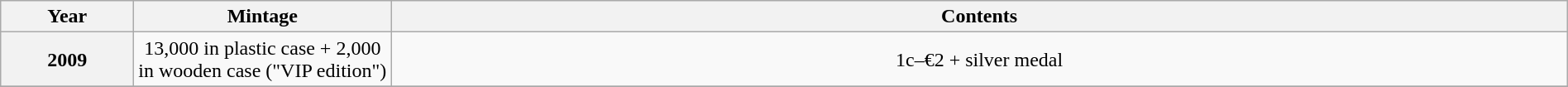<table class="wikitable" style="width:100%;text-align:center">
<tr>
<th width=100px>Year</th>
<th width=200px>Mintage</th>
<th>Contents</th>
</tr>
<tr>
<th>2009</th>
<td>13,000 in plastic case + 2,000 in wooden case ("VIP edition")</td>
<td>1c–€2 + silver medal</td>
</tr>
<tr>
</tr>
</table>
